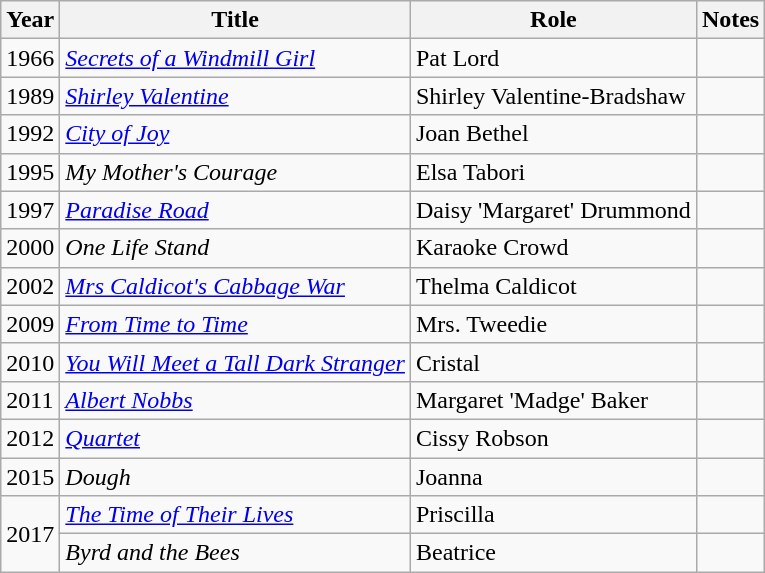<table class="wikitable">
<tr>
<th>Year</th>
<th>Title</th>
<th>Role</th>
<th>Notes</th>
</tr>
<tr>
<td>1966</td>
<td><em><a href='#'>Secrets of a Windmill Girl</a></em></td>
<td>Pat Lord</td>
<td></td>
</tr>
<tr>
<td>1989</td>
<td><em><a href='#'>Shirley Valentine</a></em></td>
<td>Shirley Valentine-Bradshaw</td>
<td></td>
</tr>
<tr>
<td>1992</td>
<td><em><a href='#'>City of Joy</a></em></td>
<td>Joan Bethel</td>
<td></td>
</tr>
<tr>
<td>1995</td>
<td><em>My Mother's Courage</em></td>
<td>Elsa Tabori</td>
<td></td>
</tr>
<tr>
<td>1997</td>
<td><em><a href='#'>Paradise Road</a></em></td>
<td>Daisy 'Margaret' Drummond</td>
<td></td>
</tr>
<tr>
<td>2000</td>
<td><em>One Life Stand</em></td>
<td>Karaoke Crowd</td>
<td></td>
</tr>
<tr>
<td>2002</td>
<td><em><a href='#'>Mrs Caldicot's Cabbage War</a></em></td>
<td>Thelma Caldicot</td>
<td></td>
</tr>
<tr>
<td>2009</td>
<td><em><a href='#'>From Time to Time</a></em></td>
<td>Mrs. Tweedie</td>
<td></td>
</tr>
<tr>
<td>2010</td>
<td><em><a href='#'>You Will Meet a Tall Dark Stranger</a></em></td>
<td>Cristal</td>
<td></td>
</tr>
<tr>
<td>2011</td>
<td><em><a href='#'>Albert Nobbs</a></em></td>
<td>Margaret 'Madge' Baker</td>
<td></td>
</tr>
<tr>
<td>2012</td>
<td><em><a href='#'>Quartet</a></em></td>
<td>Cissy Robson</td>
<td></td>
</tr>
<tr>
<td>2015</td>
<td><em>Dough</em></td>
<td>Joanna</td>
<td></td>
</tr>
<tr>
<td rowspan="2">2017</td>
<td><em><a href='#'>The Time of Their Lives</a></em></td>
<td>Priscilla</td>
<td></td>
</tr>
<tr>
<td><em>Byrd and the Bees</em></td>
<td>Beatrice</td>
<td></td>
</tr>
</table>
